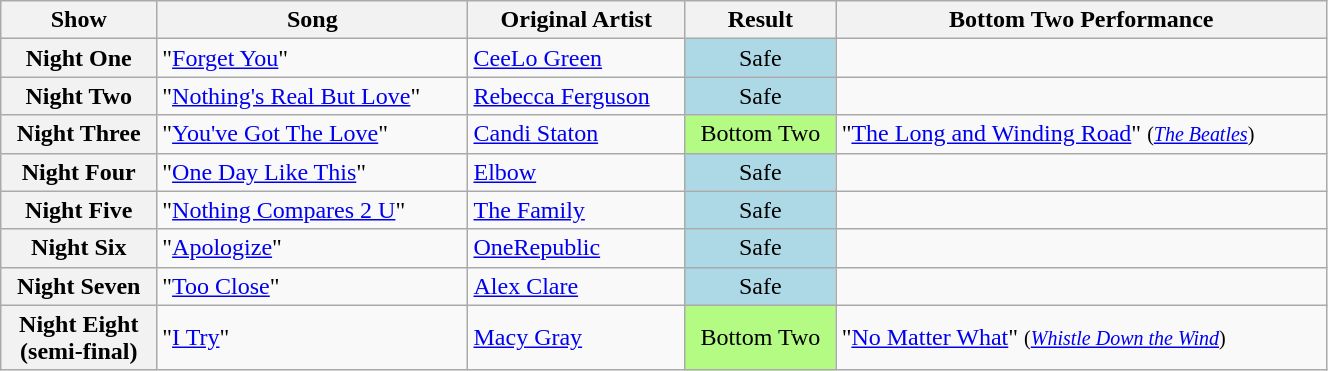<table class="wikitable" width="70%">
<tr>
<th>Show</th>
<th>Song</th>
<th>Original Artist</th>
<th>Result</th>
<th>Bottom Two Performance</th>
</tr>
<tr>
<th>Night One</th>
<td>"<a href='#'>Forget You</a>"</td>
<td><a href='#'>CeeLo Green</a></td>
<td style="background:lightblue;" align="center">Safe</td>
<td></td>
</tr>
<tr>
<th>Night Two</th>
<td>"<a href='#'>Nothing's Real But Love</a>"</td>
<td><a href='#'>Rebecca Ferguson</a></td>
<td style="background:lightblue;" align="center">Safe</td>
<td></td>
</tr>
<tr>
<th>Night Three</th>
<td>"<a href='#'>You've Got The Love</a>"</td>
<td><a href='#'>Candi Staton</a></td>
<td style="background:#B4FB84;" align="center">Bottom Two</td>
<td>"<a href='#'>The Long and Winding Road</a>" <small>(<em><a href='#'>The Beatles</a></em>)</small></td>
</tr>
<tr>
<th>Night Four</th>
<td>"<a href='#'>One Day Like This</a>"</td>
<td><a href='#'>Elbow</a></td>
<td style="background:lightblue;" align="center">Safe</td>
<td></td>
</tr>
<tr>
<th>Night Five</th>
<td>"<a href='#'>Nothing Compares 2 U</a>"</td>
<td><a href='#'>The Family</a></td>
<td style="background:lightblue;" align="center">Safe</td>
<td></td>
</tr>
<tr>
<th>Night Six</th>
<td>"<a href='#'>Apologize</a>"</td>
<td><a href='#'>OneRepublic</a></td>
<td style="background:lightblue;" align="center">Safe</td>
<td></td>
</tr>
<tr>
<th>Night Seven</th>
<td>"<a href='#'>Too Close</a>"</td>
<td><a href='#'>Alex Clare</a></td>
<td style="background:lightblue;" align="center">Safe</td>
<td></td>
</tr>
<tr>
<th>Night Eight <br> (semi-final)</th>
<td>"<a href='#'>I Try</a>"</td>
<td><a href='#'>Macy Gray</a></td>
<td style="background:#B4FB84;" align="center">Bottom Two</td>
<td>"<a href='#'>No Matter What</a>" <small>(<em><a href='#'>Whistle Down the Wind</a></em>)</small></td>
</tr>
</table>
